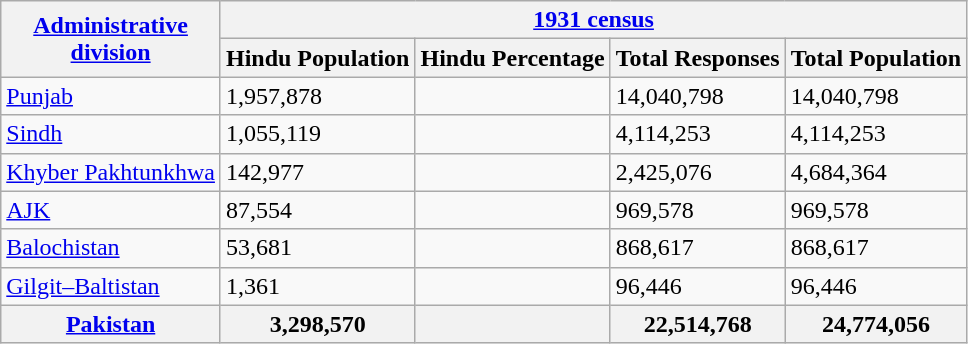<table class="wikitable sortable">
<tr>
<th rowspan="2"><a href='#'>Administrative<br>division</a></th>
<th colspan="4"><a href='#'>1931 census</a></th>
</tr>
<tr>
<th>Hindu Population</th>
<th>Hindu Percentage</th>
<th>Total Responses</th>
<th>Total Population</th>
</tr>
<tr>
<td><a href='#'>Punjab</a></td>
<td>1,957,878</td>
<td></td>
<td>14,040,798</td>
<td>14,040,798</td>
</tr>
<tr>
<td><a href='#'>Sindh</a></td>
<td>1,055,119</td>
<td></td>
<td>4,114,253</td>
<td>4,114,253</td>
</tr>
<tr>
<td><a href='#'>Khyber Pakhtunkhwa</a></td>
<td>142,977</td>
<td></td>
<td>2,425,076</td>
<td>4,684,364</td>
</tr>
<tr>
<td><a href='#'>AJK</a></td>
<td>87,554</td>
<td></td>
<td>969,578</td>
<td>969,578</td>
</tr>
<tr>
<td><a href='#'>Balochistan</a></td>
<td>53,681</td>
<td></td>
<td>868,617</td>
<td>868,617</td>
</tr>
<tr>
<td><a href='#'>Gilgit–Baltistan</a></td>
<td>1,361</td>
<td></td>
<td>96,446</td>
<td>96,446</td>
</tr>
<tr>
<th><a href='#'>Pakistan</a></th>
<th>3,298,570</th>
<th></th>
<th>22,514,768</th>
<th>24,774,056</th>
</tr>
</table>
